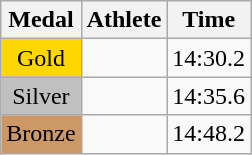<table class="wikitable">
<tr>
<th>Medal</th>
<th>Athlete</th>
<th>Time</th>
</tr>
<tr>
<td style="text-align:center;background-color:gold;">Gold</td>
<td></td>
<td>14:30.2</td>
</tr>
<tr>
<td style="text-align:center;background-color:silver;">Silver</td>
<td></td>
<td>14:35.6</td>
</tr>
<tr>
<td style="text-align:center;background-color:#CC9966;">Bronze</td>
<td></td>
<td>14:48.2</td>
</tr>
</table>
